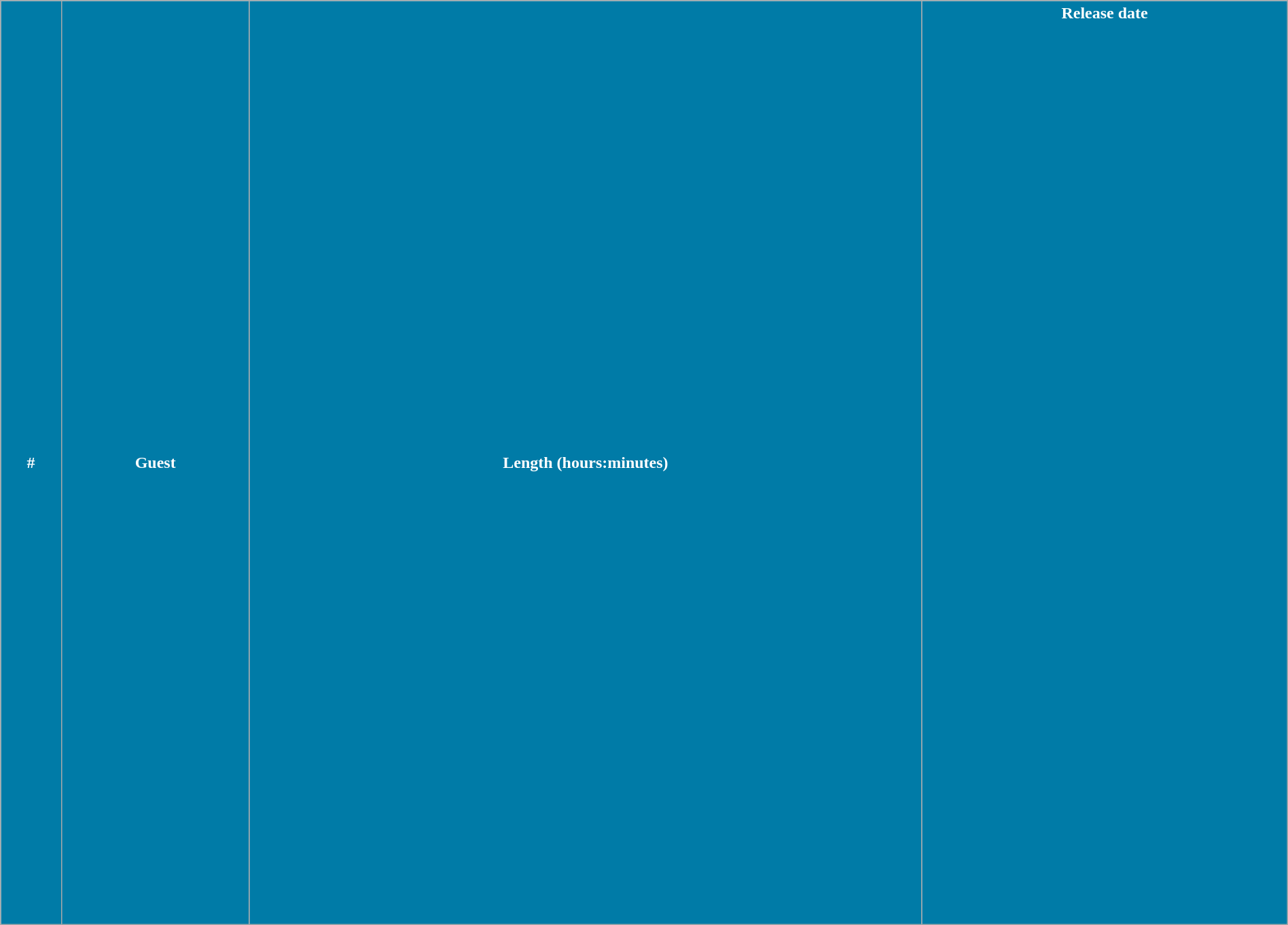<table class="wikitable plainrowheaders" style="width:100%;">
<tr style="color:white">
<th style="background-color: #007BA7;">#</th>
<th style="background-color: #007BA7;">Guest</th>
<th style="background-color: #007BA7;">Length (hours:minutes)</th>
<th style="background-color: #007BA7;">Release date<br><br><br><br><br><br><br><br><br><br><br><br><br><br><br><br><br><br><br><br><br><br><br><br><br><br><br><br><br><br><br><br><br><br><br><br><br><br><br><br><br><br><br><br><br><br><br><br><br><br></th>
</tr>
</table>
